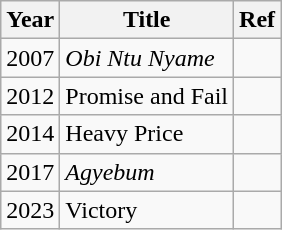<table class="wikitable">
<tr>
<th>Year</th>
<th>Title</th>
<th>Ref</th>
</tr>
<tr>
<td>2007</td>
<td><em>Obi Ntu Nyame</em></td>
<td></td>
</tr>
<tr>
<td>2012</td>
<td>Promise and Fail</td>
<td></td>
</tr>
<tr>
<td>2014</td>
<td>Heavy Price</td>
<td></td>
</tr>
<tr>
<td>2017</td>
<td><em>Agyebum</em></td>
<td></td>
</tr>
<tr>
<td>2023</td>
<td>Victory</td>
<td></td>
</tr>
</table>
